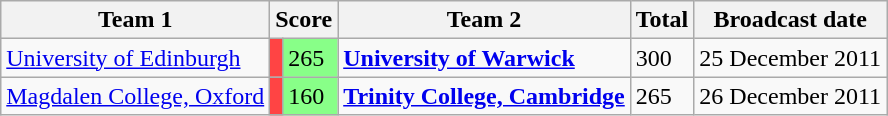<table class="wikitable">
<tr>
<th>Team 1</th>
<th colspan=2>Score</th>
<th>Team 2</th>
<th>Total</th>
<th>Broadcast date</th>
</tr>
<tr>
<td><a href='#'>University of Edinburgh</a></td>
<td style="background:#f44;"></td>
<td style="background:#88ff88">265</td>
<td><strong><a href='#'>University of Warwick</a></strong></td>
<td>300</td>
<td>25 December 2011</td>
</tr>
<tr>
<td><a href='#'>Magdalen College, Oxford</a></td>
<td style="background:#f44;"></td>
<td style="background:#88ff88">160</td>
<td><strong><a href='#'>Trinity College, Cambridge</a></strong></td>
<td>265</td>
<td>26 December 2011</td>
</tr>
</table>
